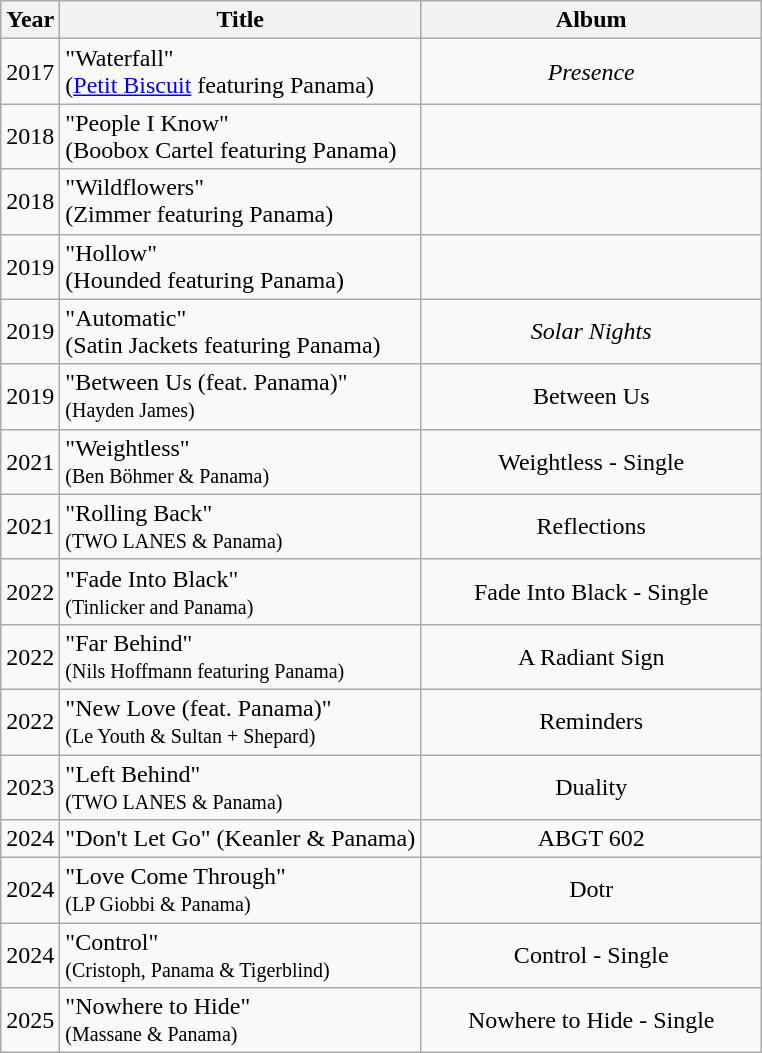<table class="wikitable" style="text-align:center;">
<tr>
<th scope="col">Year</th>
<th scope="col">Title</th>
<th scope="col" width="220">Album</th>
</tr>
<tr>
<td>2017</td>
<td align="left">"Waterfall"<br><span>(<a href='#'>Petit Biscuit</a> featuring Panama)</span></td>
<td><em>Presence</em></td>
</tr>
<tr>
<td>2018</td>
<td align="left">"People I Know"<br><span>(Boobox Cartel featuring Panama)</span></td>
<td></td>
</tr>
<tr>
<td>2018</td>
<td align="left">"Wildflowers"<br><span>(Zimmer featuring Panama)</span></td>
<td></td>
</tr>
<tr>
<td>2019</td>
<td align="left">"Hollow"<br><span>(Hounded featuring Panama)</span></td>
<td></td>
</tr>
<tr>
<td>2019</td>
<td align="left">"Automatic"<br><span>(Satin Jackets featuring Panama)</span></td>
<td><em>Solar Nights</em></td>
</tr>
<tr>
<td>2019</td>
<td align="left">"Between Us (feat. Panama)"<br><small>(Hayden James)</small></td>
<td>Between Us</td>
</tr>
<tr>
<td>2021</td>
<td align="left">"Weightless"<br><small>(Ben Böhmer & Panama)</small></td>
<td>Weightless - Single</td>
</tr>
<tr>
<td>2021</td>
<td align="left">"Rolling Back"<br><small>(TWO LANES & Panama)</small></td>
<td>Reflections</td>
</tr>
<tr>
<td>2022</td>
<td align="left">"Fade Into Black"<br><small>(Tinlicker and Panama)</small></td>
<td>Fade Into Black - Single</td>
</tr>
<tr>
<td>2022</td>
<td align="left">"Far Behind"<br><small>(Nils Hoffmann featuring Panama)</small></td>
<td>A Radiant Sign</td>
</tr>
<tr>
<td>2022</td>
<td align="left">"New Love (feat. Panama)"<br><small>(Le Youth & Sultan + Shepard)</small></td>
<td>Reminders</td>
</tr>
<tr>
<td>2023</td>
<td align="left">"Left Behind"<br><small>(TWO LANES & Panama)</small></td>
<td>Duality</td>
</tr>
<tr>
<td>2024</td>
<td align="left">"Don't Let Go" (Keanler & Panama)</td>
<td>ABGT 602</td>
</tr>
<tr>
<td>2024</td>
<td align="left">"Love Come Through"<br><small>(LP Giobbi & Panama)</small></td>
<td>Dotr</td>
</tr>
<tr>
<td>2024</td>
<td align="left">"Control"<br><small>(Cristoph, Panama & Tigerblind)</small></td>
<td>Control - Single</td>
</tr>
<tr>
<td>2025</td>
<td align="left">"Nowhere to Hide"<br><small>(Massane & Panama)</small></td>
<td>Nowhere to Hide - Single</td>
</tr>
</table>
